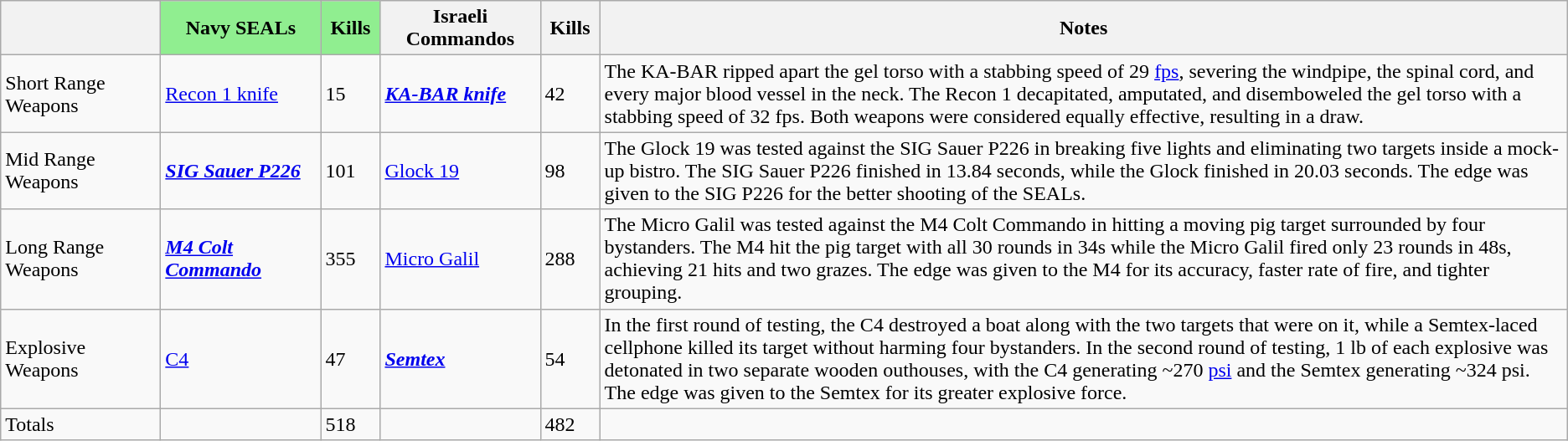<table class="wikitable unsortable">
<tr>
<th width="120"></th>
<th width="120" style="background:lightgreen">Navy SEALs</th>
<th width="40" style="background:lightgreen">Kills</th>
<th width="120">Israeli Commandos</th>
<th width="40">Kills</th>
<th>Notes</th>
</tr>
<tr>
<td>Short Range Weapons</td>
<td><a href='#'>Recon 1 knife</a></td>
<td>15</td>
<td><strong><em><a href='#'>KA-BAR knife</a></em></strong></td>
<td>42</td>
<td>The KA-BAR ripped apart the gel torso with a stabbing speed of 29 <a href='#'>fps</a>, severing the windpipe, the spinal cord, and every major blood vessel in the neck. The Recon 1 decapitated, amputated, and disemboweled the gel torso with a stabbing speed of 32 fps. Both weapons were considered equally effective, resulting in a draw.</td>
</tr>
<tr>
<td>Mid Range Weapons</td>
<td><strong><em><a href='#'>SIG Sauer P226</a></em></strong></td>
<td>101</td>
<td><a href='#'>Glock 19</a></td>
<td>98</td>
<td>The Glock 19 was tested against the SIG Sauer P226 in breaking five lights and eliminating two targets inside a mock-up bistro. The SIG Sauer P226 finished in 13.84 seconds, while the Glock finished in 20.03 seconds. The edge was given to the SIG P226 for the better shooting of the SEALs.</td>
</tr>
<tr>
<td>Long Range Weapons</td>
<td><strong><em><a href='#'>M4 Colt Commando</a></em></strong></td>
<td>355</td>
<td><a href='#'>Micro Galil</a></td>
<td>288</td>
<td>The Micro Galil was tested against the M4 Colt Commando in hitting a moving pig target surrounded by four bystanders. The M4 hit the pig target with all 30 rounds in 34s while the Micro Galil fired only 23 rounds in 48s, achieving 21 hits and two grazes. The edge was given to the M4 for its accuracy, faster rate of fire, and tighter grouping.</td>
</tr>
<tr>
<td>Explosive Weapons</td>
<td><a href='#'>C4</a></td>
<td>47</td>
<td><strong><em><a href='#'>Semtex</a></em></strong></td>
<td>54</td>
<td>In the first round of testing, the C4 destroyed a boat along with the two targets that were on it, while a Semtex-laced cellphone killed its target without harming four bystanders. In the second round of testing, 1 lb of each explosive was detonated in two separate wooden outhouses, with the C4 generating ~270 <a href='#'>psi</a> and the Semtex generating ~324 psi. The edge was given to the Semtex for its greater explosive force.</td>
</tr>
<tr>
<td>Totals</td>
<td></td>
<td>518</td>
<td></td>
<td>482</td>
<td></td>
</tr>
</table>
